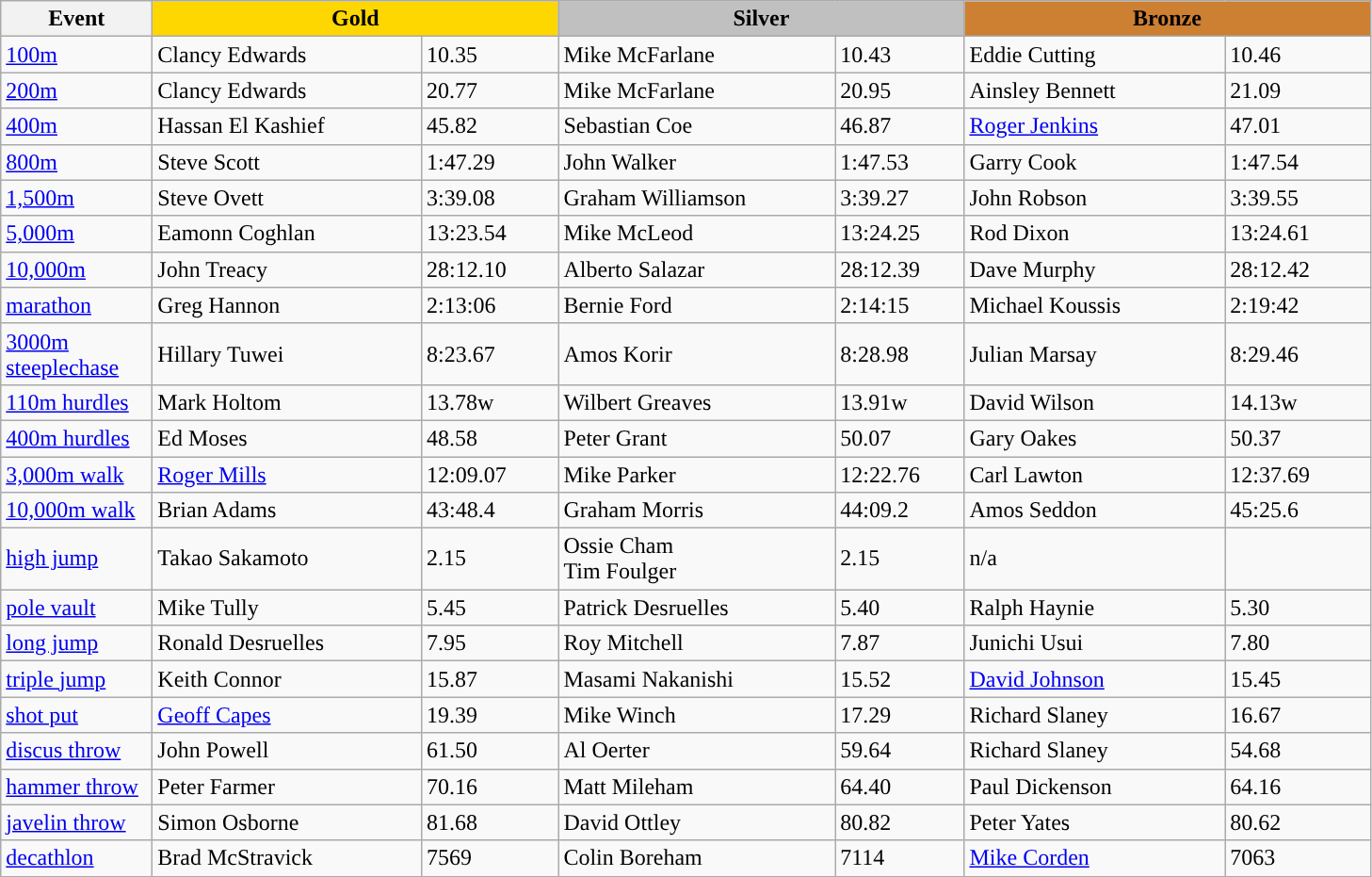<table class="wikitable" style="text-align:left">
<tr>
<th width=100>Event</th>
<th colspan="2" width="280" style="background:gold;">Gold</th>
<th colspan="2" width="280" style="background:silver;">Silver</th>
<th colspan="2" width="280" style="background:#CD7F32;">Bronze</th>
</tr>
<tr>
<td><a href='#'>100m</a></td>
<td> Clancy Edwards</td>
<td>10.35</td>
<td>Mike McFarlane</td>
<td>10.43</td>
<td>Eddie Cutting</td>
<td>10.46</td>
</tr>
<tr>
<td><a href='#'>200m</a></td>
<td> Clancy Edwards</td>
<td>20.77</td>
<td>Mike McFarlane</td>
<td>20.95</td>
<td>Ainsley Bennett</td>
<td>21.09</td>
</tr>
<tr>
<td><a href='#'>400m</a></td>
<td> Hassan El Kashief</td>
<td>45.82</td>
<td>Sebastian Coe</td>
<td>46.87</td>
<td> <a href='#'>Roger Jenkins</a></td>
<td>47.01</td>
</tr>
<tr>
<td><a href='#'>800m</a></td>
<td> Steve Scott</td>
<td>1:47.29</td>
<td> John Walker</td>
<td>1:47.53</td>
<td>Garry Cook</td>
<td>1:47.54</td>
</tr>
<tr>
<td><a href='#'>1,500m</a></td>
<td>Steve Ovett</td>
<td>3:39.08</td>
<td>Graham Williamson</td>
<td>3:39.27</td>
<td> John Robson</td>
<td>3:39.55</td>
</tr>
<tr>
<td><a href='#'>5,000m</a></td>
<td> Eamonn Coghlan</td>
<td>13:23.54</td>
<td>Mike McLeod</td>
<td>13:24.25</td>
<td> Rod Dixon</td>
<td>13:24.61</td>
</tr>
<tr>
<td><a href='#'>10,000m</a></td>
<td> John Treacy</td>
<td>28:12.10</td>
<td>  Alberto Salazar</td>
<td>28:12.39</td>
<td>Dave Murphy</td>
<td>28:12.42</td>
</tr>
<tr>
<td><a href='#'>marathon</a></td>
<td>Greg Hannon</td>
<td>2:13:06</td>
<td>Bernie Ford</td>
<td>2:14:15</td>
<td> Michael Koussis</td>
<td>2:19:42</td>
</tr>
<tr>
<td><a href='#'>3000m steeplechase</a></td>
<td> Hillary Tuwei</td>
<td>8:23.67</td>
<td> Amos Korir</td>
<td>8:28.98</td>
<td>Julian Marsay</td>
<td>8:29.46</td>
</tr>
<tr>
<td><a href='#'>110m hurdles</a></td>
<td>Mark Holtom</td>
<td>13.78w</td>
<td>Wilbert Greaves</td>
<td>13.91w</td>
<td> David Wilson</td>
<td>14.13w</td>
</tr>
<tr>
<td><a href='#'>400m hurdles</a></td>
<td> Ed Moses</td>
<td>48.58</td>
<td> Peter Grant</td>
<td>50.07</td>
<td>Gary Oakes</td>
<td>50.37</td>
</tr>
<tr>
<td><a href='#'>3,000m walk</a></td>
<td><a href='#'>Roger Mills</a></td>
<td>12:09.07</td>
<td> Mike Parker</td>
<td>12:22.76</td>
<td>Carl Lawton</td>
<td>12:37.69</td>
</tr>
<tr>
<td><a href='#'>10,000m walk</a></td>
<td>Brian Adams</td>
<td>43:48.4</td>
<td>Graham Morris</td>
<td>44:09.2</td>
<td>Amos Seddon</td>
<td>45:25.6</td>
</tr>
<tr>
<td><a href='#'>high jump</a></td>
<td> Takao Sakamoto</td>
<td>2.15</td>
<td>Ossie Cham <br>Tim Foulger</td>
<td>2.15</td>
<td>n/a</td>
<td></td>
</tr>
<tr>
<td><a href='#'>pole vault</a></td>
<td> Mike Tully</td>
<td>5.45</td>
<td> Patrick Desruelles</td>
<td>5.40</td>
<td> Ralph Haynie</td>
<td>5.30</td>
</tr>
<tr>
<td><a href='#'>long jump</a></td>
<td> Ronald Desruelles</td>
<td>7.95</td>
<td>Roy Mitchell</td>
<td>7.87</td>
<td> Junichi Usui</td>
<td>7.80</td>
</tr>
<tr>
<td><a href='#'>triple jump</a></td>
<td>Keith Connor</td>
<td>15.87</td>
<td> Masami Nakanishi</td>
<td>15.52</td>
<td><a href='#'>David Johnson</a></td>
<td>15.45</td>
</tr>
<tr>
<td><a href='#'>shot put</a></td>
<td><a href='#'>Geoff Capes</a></td>
<td>19.39</td>
<td>Mike Winch</td>
<td>17.29</td>
<td>Richard Slaney</td>
<td>16.67</td>
</tr>
<tr>
<td><a href='#'>discus throw</a></td>
<td> John Powell</td>
<td>61.50</td>
<td> Al Oerter</td>
<td>59.64</td>
<td>Richard Slaney</td>
<td>54.68</td>
</tr>
<tr>
<td><a href='#'>hammer throw</a></td>
<td> Peter Farmer</td>
<td>70.16</td>
<td>Matt Mileham</td>
<td>64.40</td>
<td>Paul Dickenson</td>
<td>64.16</td>
</tr>
<tr>
<td><a href='#'>javelin throw</a></td>
<td>Simon Osborne</td>
<td>81.68</td>
<td>David Ottley</td>
<td>80.82</td>
<td>Peter Yates</td>
<td>80.62</td>
</tr>
<tr>
<td><a href='#'>decathlon</a></td>
<td> Brad McStravick</td>
<td>7569</td>
<td>Colin Boreham</td>
<td>7114</td>
<td><a href='#'>Mike Corden</a></td>
<td>7063</td>
</tr>
</table>
